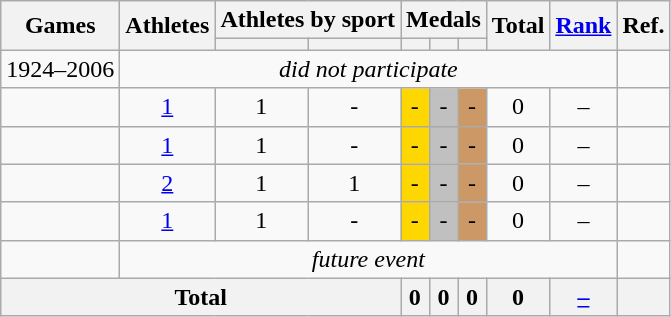<table class=wikitable>
<tr>
<th rowspan=2>Games</th>
<th rowspan=2>Athletes</th>
<th colspan=2>Athletes by sport</th>
<th colspan=3>Medals</th>
<th rowspan=2>Total</th>
<th rowspan=2><a href='#'>Rank</a></th>
<th rowspan="2">Ref.</th>
</tr>
<tr>
<th></th>
<th></th>
<th></th>
<th></th>
<th></th>
</tr>
<tr align=center>
<td align=left>1924–2006</td>
<td colspan=8><em>did not participate</em></td>
<td></td>
</tr>
<tr align=center>
<td align=left></td>
<td><a href='#'>1</a></td>
<td>1</td>
<td>-</td>
<td style="background: gold;">-</td>
<td style="background: silver;">-</td>
<td style="background:#c96;">-</td>
<td>0</td>
<td>–</td>
<td></td>
</tr>
<tr align=center>
<td align=left></td>
<td><a href='#'>1</a></td>
<td>1</td>
<td>-</td>
<td style="background: gold;">-</td>
<td style="background: silver;">-</td>
<td style="background:#c96;">-</td>
<td>0</td>
<td>–</td>
<td></td>
</tr>
<tr align=center>
<td align=left></td>
<td><a href='#'>2</a></td>
<td>1</td>
<td>1</td>
<td style="background: gold;">-</td>
<td style="background: silver;">-</td>
<td style="background:#c96;">-</td>
<td>0</td>
<td>–</td>
<td></td>
</tr>
<tr align=center>
<td align=left></td>
<td><a href='#'>1</a></td>
<td>1</td>
<td>-</td>
<td style="background: gold;">-</td>
<td style="background: silver;">-</td>
<td style="background:#c96;">-</td>
<td>0</td>
<td>–</td>
<td></td>
</tr>
<tr align=center>
<td align=left></td>
<td colspan=8><em>future event</em></td>
<td></td>
</tr>
<tr>
<th colspan=4>Total</th>
<th>0</th>
<th>0</th>
<th>0</th>
<th>0</th>
<th><a href='#'>–</a></th>
<th></th>
</tr>
</table>
